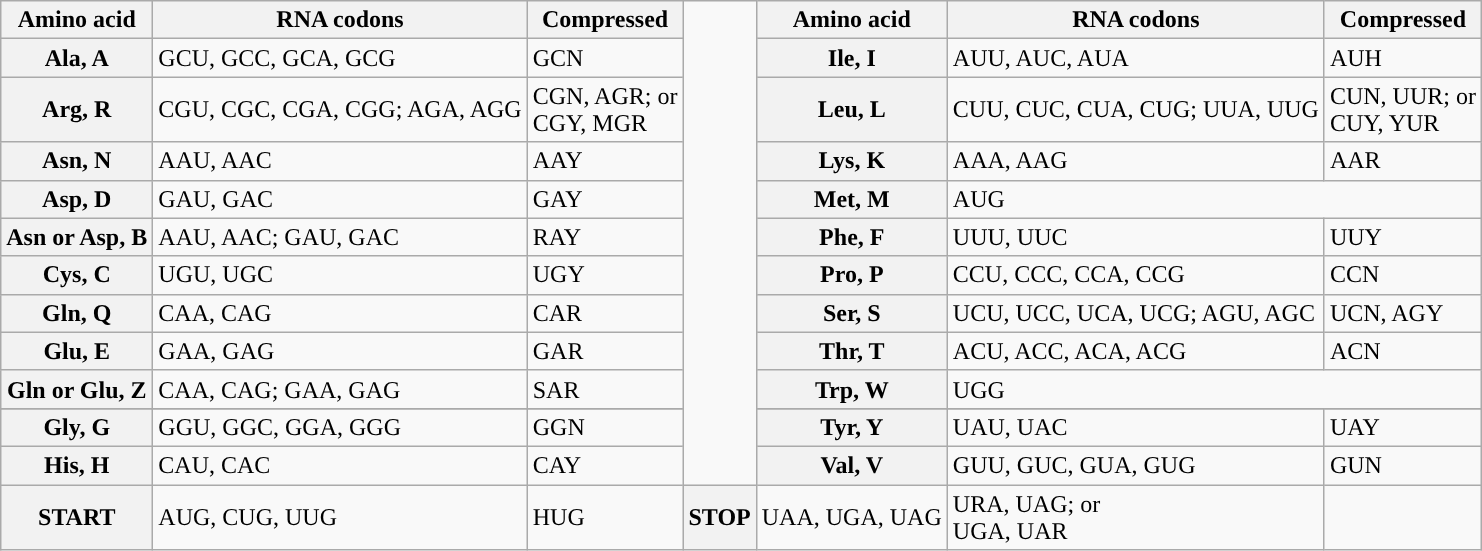<table class="wikitable" style="vertical-align:top;">
<tr>
<th>Amino acid</th>
<th>RNA codons</th>
<th>Compressed</th>
<td rowspan=13></td>
<th>Amino acid</th>
<th>RNA codons</th>
<th>Compressed</th>
</tr>
<tr>
<th style="text-align:center;">Ala, A</th>
<td>GCU, GCC, GCA, GCG</td>
<td>GCN</td>
<th style="text-align:center;">Ile, I</th>
<td>AUU, AUC, AUA</td>
<td>AUH</td>
</tr>
<tr>
<th style="text-align:center;">Arg, R</th>
<td>CGU, CGC, CGA, CGG; AGA, AGG</td>
<td>CGN, AGR; or<br> CGY, MGR</td>
<th style="text-align:center;">Leu, L</th>
<td>CUU, CUC, CUA, CUG; UUA, UUG</td>
<td>CUN, UUR; or <br>CUY, YUR</td>
</tr>
<tr>
<th style="text-align:center;">Asn, N</th>
<td>AAU, AAC</td>
<td>AAY</td>
<th style="text-align:center;">Lys, K</th>
<td>AAA, AAG</td>
<td>AAR</td>
</tr>
<tr>
<th style="text-align:center;">Asp, D</th>
<td>GAU, GAC</td>
<td>GAY</td>
<th style="text-align:center;">Met, M</th>
<td colspan=2>AUG</td>
</tr>
<tr>
<th style="text-align:center;">Asn or Asp, B</th>
<td>AAU, AAC; GAU, GAC</td>
<td>RAY</td>
<th style="text-align:center;">Phe, F</th>
<td>UUU, UUC</td>
<td>UUY</td>
</tr>
<tr>
<th style="text-align:center;">Cys, C</th>
<td>UGU, UGC</td>
<td>UGY</td>
<th style="text-align:center;">Pro, P</th>
<td>CCU, CCC, CCA, CCG</td>
<td>CCN</td>
</tr>
<tr>
<th style="text-align:center;">Gln, Q</th>
<td>CAA, CAG</td>
<td>CAR</td>
<th style="text-align:center;">Ser, S</th>
<td>UCU, UCC, UCA, UCG; AGU, AGC</td>
<td>UCN, AGY</td>
</tr>
<tr>
<th style="text-align:center;">Glu, E</th>
<td>GAA, GAG</td>
<td>GAR</td>
<th style="text-align:center;">Thr, T</th>
<td>ACU, ACC, ACA, ACG</td>
<td>ACN</td>
</tr>
<tr>
<th style="text-align:center;">Gln or Glu, Z</th>
<td>CAA, CAG; GAA, GAG</td>
<td>SAR</td>
<th style="text-align:center;">Trp, W</th>
<td colspan=2>UGG</td>
</tr>
<tr>
</tr>
<tr>
<th style="text-align:center;">Gly, G</th>
<td>GGU, GGC, GGA, GGG</td>
<td>GGN</td>
<th style="text-align:center;">Tyr, Y</th>
<td>UAU, UAC</td>
<td>UAY</td>
</tr>
<tr>
<th style="text-align:center;">His, H</th>
<td>CAU, CAC</td>
<td>CAY</td>
<th style="text-align:center;">Val, V</th>
<td>GUU, GUC, GUA, GUG</td>
<td>GUN</td>
</tr>
<tr>
<th style="text-align:center;">START</th>
<td>AUG, CUG, UUG</td>
<td>HUG</td>
<th style="text-align:center;">STOP</th>
<td>UAA, UGA, UAG</td>
<td>URA, UAG; or <br>UGA, UAR</td>
</tr>
</table>
